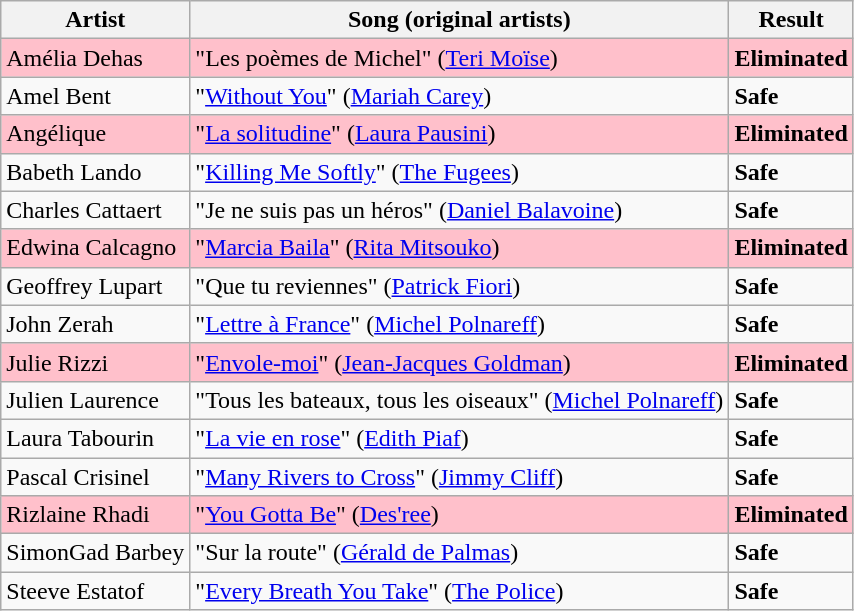<table class=wikitable>
<tr>
<th>Artist</th>
<th>Song (original artists)</th>
<th>Result</th>
</tr>
<tr style="background:pink;">
<td>Amélia Dehas</td>
<td>"Les poèmes de Michel" (<a href='#'>Teri Moïse</a>)</td>
<td><strong>Eliminated</strong></td>
</tr>
<tr>
<td>Amel Bent</td>
<td>"<a href='#'>Without You</a>" (<a href='#'>Mariah Carey</a>)</td>
<td><strong>Safe</strong></td>
</tr>
<tr style="background:pink;">
<td>Angélique</td>
<td>"<a href='#'>La solitudine</a>" (<a href='#'>Laura Pausini</a>)</td>
<td><strong>Eliminated</strong></td>
</tr>
<tr>
<td>Babeth Lando</td>
<td>"<a href='#'>Killing Me Softly</a>" (<a href='#'>The Fugees</a>)</td>
<td><strong>Safe</strong></td>
</tr>
<tr>
<td>Charles Cattaert</td>
<td>"Je ne suis pas un héros" (<a href='#'>Daniel Balavoine</a>)</td>
<td><strong>Safe</strong></td>
</tr>
<tr style="background:pink;">
<td>Edwina Calcagno</td>
<td>"<a href='#'>Marcia Baila</a>" (<a href='#'>Rita Mitsouko</a>)</td>
<td><strong>Eliminated</strong></td>
</tr>
<tr>
<td>Geoffrey Lupart</td>
<td>"Que tu reviennes" (<a href='#'>Patrick Fiori</a>)</td>
<td><strong>Safe</strong></td>
</tr>
<tr>
<td>John Zerah</td>
<td>"<a href='#'>Lettre à France</a>" (<a href='#'>Michel Polnareff</a>)</td>
<td><strong>Safe</strong></td>
</tr>
<tr style="background:pink;">
<td>Julie Rizzi</td>
<td>"<a href='#'>Envole-moi</a>" (<a href='#'>Jean-Jacques Goldman</a>)</td>
<td><strong>Eliminated</strong></td>
</tr>
<tr>
<td>Julien Laurence</td>
<td>"Tous les bateaux, tous les oiseaux" (<a href='#'>Michel Polnareff</a>)</td>
<td><strong>Safe</strong></td>
</tr>
<tr>
<td>Laura Tabourin</td>
<td>"<a href='#'>La vie en rose</a>" (<a href='#'>Edith Piaf</a>)</td>
<td><strong>Safe</strong></td>
</tr>
<tr>
<td>Pascal Crisinel</td>
<td>"<a href='#'>Many Rivers to Cross</a>" (<a href='#'>Jimmy Cliff</a>)</td>
<td><strong>Safe</strong></td>
</tr>
<tr style="background:pink;">
<td>Rizlaine Rhadi</td>
<td>"<a href='#'>You Gotta Be</a>" (<a href='#'>Des'ree</a>)</td>
<td><strong>Eliminated</strong></td>
</tr>
<tr>
<td>SimonGad Barbey</td>
<td>"Sur la route" (<a href='#'>Gérald de Palmas</a>)</td>
<td><strong>Safe</strong></td>
</tr>
<tr>
<td>Steeve Estatof</td>
<td>"<a href='#'>Every Breath You Take</a>" (<a href='#'>The Police</a>)</td>
<td><strong>Safe</strong></td>
</tr>
</table>
